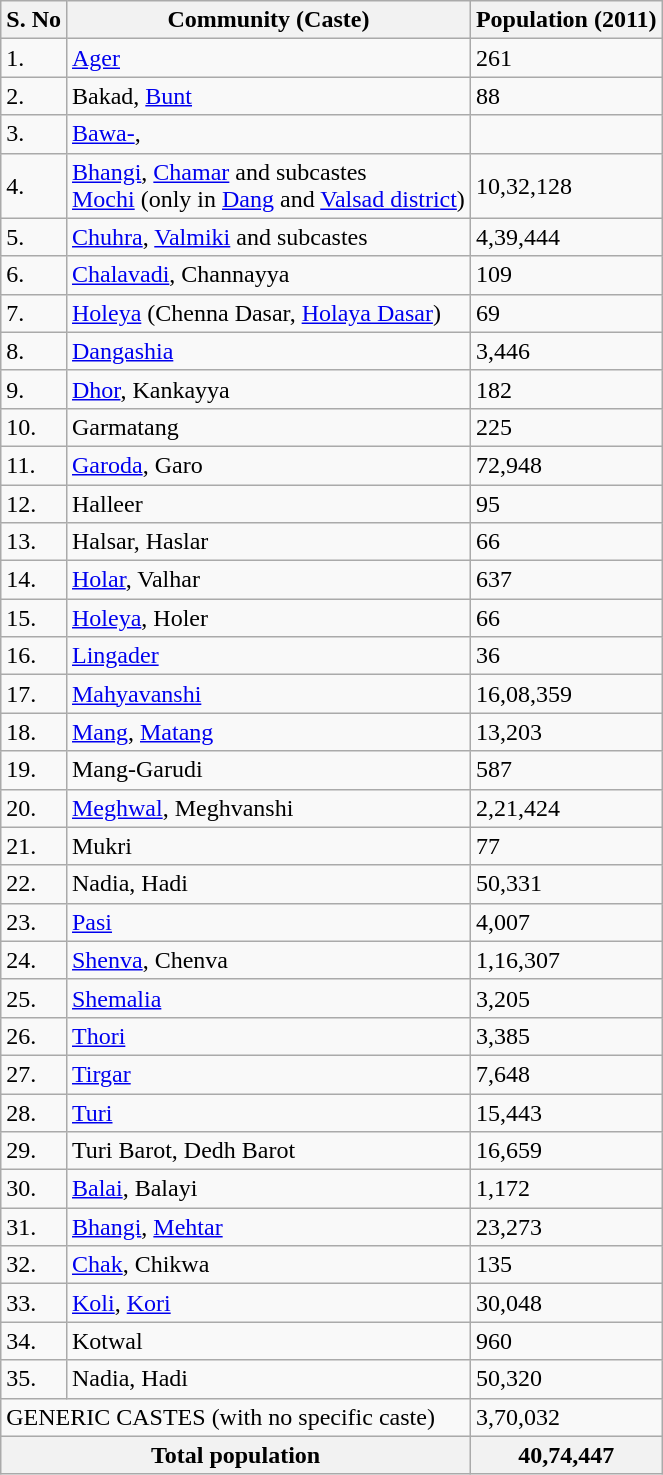<table class="wikitable">
<tr>
<th>S. No</th>
<th>Community (Caste)</th>
<th>Population (2011)</th>
</tr>
<tr>
<td>1.</td>
<td><a href='#'>Ager</a></td>
<td>261</td>
</tr>
<tr>
<td>2.</td>
<td>Bakad, <a href='#'>Bunt</a></td>
<td>88</td>
</tr>
<tr>
<td>3.</td>
<td><a href='#'>Bawa-</a>,</td>
<td></td>
</tr>
<tr>
<td>4.</td>
<td><a href='#'>Bhangi</a>, <a href='#'>Chamar</a> and subcastes<br><a href='#'>Mochi</a> (only in <a href='#'>Dang</a> and <a href='#'>Valsad district</a>)</td>
<td>10,32,128</td>
</tr>
<tr>
<td>5.</td>
<td><a href='#'>Chuhra</a>, <a href='#'>Valmiki</a> and subcastes</td>
<td>4,39,444</td>
</tr>
<tr>
<td>6.</td>
<td><a href='#'>Chalavadi</a>, Channayya</td>
<td>109</td>
</tr>
<tr>
<td>7.</td>
<td><a href='#'>Holeya</a> (Chenna Dasar, <a href='#'>Holaya Dasar</a>)</td>
<td>69</td>
</tr>
<tr>
<td>8.</td>
<td><a href='#'>Dangashia</a></td>
<td>3,446</td>
</tr>
<tr>
<td>9.</td>
<td><a href='#'>Dhor</a>, Kankayya</td>
<td>182</td>
</tr>
<tr>
<td>10.</td>
<td>Garmatang</td>
<td>225</td>
</tr>
<tr>
<td>11.</td>
<td><a href='#'>Garoda</a>, Garo</td>
<td>72,948</td>
</tr>
<tr>
<td>12.</td>
<td>Halleer</td>
<td>95</td>
</tr>
<tr>
<td>13.</td>
<td>Halsar, Haslar</td>
<td>66</td>
</tr>
<tr>
<td>14.</td>
<td><a href='#'>Holar</a>, Valhar</td>
<td>637</td>
</tr>
<tr>
<td>15.</td>
<td><a href='#'>Holeya</a>, Holer</td>
<td>66</td>
</tr>
<tr>
<td>16.</td>
<td><a href='#'>Lingader</a></td>
<td>36</td>
</tr>
<tr>
<td>17.</td>
<td><a href='#'>Mahyavanshi</a></td>
<td>16,08,359</td>
</tr>
<tr>
<td>18.</td>
<td><a href='#'>Mang</a>, <a href='#'>Matang</a></td>
<td>13,203</td>
</tr>
<tr>
<td>19.</td>
<td>Mang-Garudi</td>
<td>587</td>
</tr>
<tr>
<td>20.</td>
<td><a href='#'>Meghwal</a>, Meghvanshi</td>
<td>2,21,424</td>
</tr>
<tr>
<td>21.</td>
<td>Mukri</td>
<td>77</td>
</tr>
<tr>
<td>22.</td>
<td>Nadia, Hadi</td>
<td>50,331</td>
</tr>
<tr>
<td>23.</td>
<td><a href='#'>Pasi</a></td>
<td>4,007</td>
</tr>
<tr>
<td>24.</td>
<td><a href='#'>Shenva</a>, Chenva</td>
<td>1,16,307</td>
</tr>
<tr>
<td>25.</td>
<td><a href='#'>Shemalia</a></td>
<td>3,205</td>
</tr>
<tr>
<td>26.</td>
<td><a href='#'>Thori</a></td>
<td>3,385</td>
</tr>
<tr>
<td>27.</td>
<td><a href='#'>Tirgar</a></td>
<td>7,648</td>
</tr>
<tr>
<td>28.</td>
<td><a href='#'>Turi</a></td>
<td>15,443</td>
</tr>
<tr>
<td>29.</td>
<td>Turi Barot, Dedh Barot</td>
<td>16,659</td>
</tr>
<tr>
<td>30.</td>
<td><a href='#'>Balai</a>, Balayi</td>
<td>1,172</td>
</tr>
<tr>
<td>31.</td>
<td><a href='#'>Bhangi</a>, <a href='#'>Mehtar</a></td>
<td>23,273</td>
</tr>
<tr>
<td>32.</td>
<td><a href='#'>Chak</a>, Chikwa</td>
<td>135</td>
</tr>
<tr>
<td>33.</td>
<td><a href='#'>Koli</a>, <a href='#'>Kori</a></td>
<td>30,048</td>
</tr>
<tr>
<td>34.</td>
<td>Kotwal</td>
<td>960</td>
</tr>
<tr>
<td>35.</td>
<td>Nadia, Hadi</td>
<td>50,320</td>
</tr>
<tr>
<td colspan="2">GENERIC CASTES (with no specific caste)</td>
<td>3,70,032</td>
</tr>
<tr>
<th colspan="2">Total population</th>
<th>40,74,447</th>
</tr>
</table>
